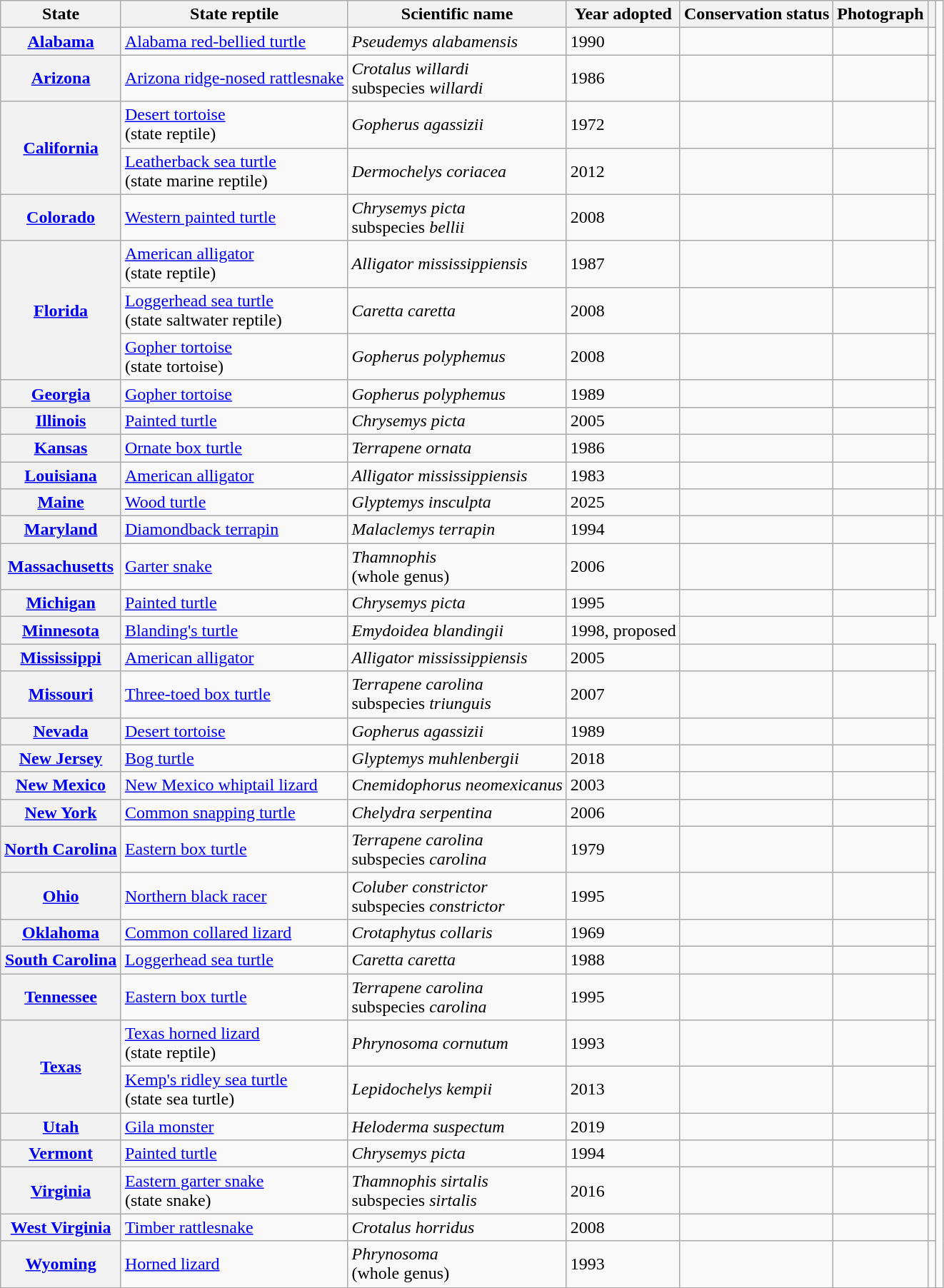<table class="wikitable sortable plainrowheaders">
<tr>
<th scope="col">State</th>
<th scope="col">State reptile</th>
<th scope="col">Scientific name</th>
<th scope="col">Year adopted</th>
<th scope="col">Conservation status</th>
<th scope="col" class="unsortable">Photograph</th>
<th scope="col" class="unsortable"></th>
</tr>
<tr>
<th scope="row"><a href='#'>Alabama</a></th>
<td><a href='#'>Alabama red-bellied turtle</a></td>
<td><em>Pseudemys alabamensis</em></td>
<td>1990</td>
<td></td>
<td></td>
<td></td>
</tr>
<tr>
<th scope="row"><a href='#'>Arizona</a></th>
<td><a href='#'>Arizona ridge-nosed rattlesnake</a></td>
<td><em>Crotalus willardi</em><br>subspecies <em>willardi</em></td>
<td>1986</td>
<td></td>
<td></td>
<td></td>
</tr>
<tr>
<th rowspan="2" scope="row"><a href='#'>California</a></th>
<td><a href='#'>Desert tortoise</a><br>(state reptile)</td>
<td><em>Gopherus agassizii</em></td>
<td>1972</td>
<td></td>
<td></td>
<td></td>
</tr>
<tr>
<td><a href='#'>Leatherback sea turtle</a><br>(state marine reptile)</td>
<td><em>Dermochelys coriacea</em></td>
<td>2012</td>
<td></td>
<td></td>
<td></td>
</tr>
<tr>
<th scope="row"><a href='#'>Colorado</a></th>
<td><a href='#'>Western painted turtle</a></td>
<td><em>Chrysemys picta</em><br>subspecies <em>bellii</em></td>
<td>2008</td>
<td></td>
<td></td>
<td><br>
</td>
</tr>
<tr>
<th rowspan="3" scope="row"><a href='#'>Florida</a></th>
<td><a href='#'>American alligator</a><br>(state reptile)</td>
<td><em>Alligator mississippiensis</em></td>
<td>1987</td>
<td></td>
<td></td>
<td></td>
</tr>
<tr>
<td><a href='#'>Loggerhead sea turtle</a><br>(state saltwater reptile)</td>
<td><em>Caretta caretta</em></td>
<td>2008</td>
<td></td>
<td></td>
<td></td>
</tr>
<tr>
<td><a href='#'>Gopher tortoise</a><br>(state tortoise)</td>
<td><em>Gopherus polyphemus</em></td>
<td>2008</td>
<td></td>
<td></td>
<td></td>
</tr>
<tr>
<th scope="row"><a href='#'>Georgia</a></th>
<td><a href='#'>Gopher tortoise</a></td>
<td><em>Gopherus polyphemus</em></td>
<td>1989</td>
<td></td>
<td></td>
<td><br>
</td>
</tr>
<tr>
<th scope="row"><a href='#'>Illinois</a></th>
<td><a href='#'>Painted turtle</a></td>
<td><em>Chrysemys picta</em></td>
<td>2005</td>
<td></td>
<td></td>
<td><br>
</td>
</tr>
<tr>
<th scope="row"><a href='#'>Kansas</a></th>
<td><a href='#'>Ornate box turtle</a></td>
<td><em>Terrapene ornata</em> </td>
<td>1986</td>
<td></td>
<td></td>
<td><br></td>
</tr>
<tr>
<th scope="row"><a href='#'>Louisiana</a></th>
<td><a href='#'>American alligator</a></td>
<td><em>Alligator mississippiensis</em></td>
<td>1983</td>
<td></td>
<td></td>
<td></td>
</tr>
<tr>
<th scope="row"><a href='#'>Maine</a></th>
<td><a href='#'>Wood turtle</a></td>
<td><em>Glyptemys insculpta</em></td>
<td>2025</td>
<td></td>
<td></td>
<td></td>
<td></td>
</tr>
<tr>
<th scope="row"><a href='#'>Maryland</a></th>
<td><a href='#'>Diamondback terrapin</a></td>
<td><em>Malaclemys terrapin</em></td>
<td>1994</td>
<td></td>
<td></td>
<td></td>
</tr>
<tr>
<th scope="row"><a href='#'>Massachusetts</a></th>
<td><a href='#'>Garter snake</a></td>
<td><em>Thamnophis</em><br>(whole genus)</td>
<td>2006</td>
<td></td>
<td></td>
<td></td>
</tr>
<tr>
<th scope="row"><a href='#'>Michigan</a></th>
<td><a href='#'>Painted turtle</a></td>
<td><em>Chrysemys picta</em></td>
<td>1995</td>
<td></td>
<td></td>
<td></td>
</tr>
<tr>
<th scope="row"><a href='#'>Minnesota</a></th>
<td><a href='#'>Blanding's turtle</a></td>
<td><em>Emydoidea blandingii</em></td>
<td>1998, proposed</td>
<td></td>
<td></td>
</tr>
<tr>
<th scope="row"><a href='#'>Mississippi</a></th>
<td><a href='#'>American alligator</a></td>
<td><em>Alligator mississippiensis</em></td>
<td>2005</td>
<td></td>
<td></td>
<td></td>
</tr>
<tr>
<th scope="row"><a href='#'>Missouri</a></th>
<td><a href='#'>Three-toed box turtle</a></td>
<td><em>Terrapene carolina</em><br>subspecies <em>triunguis</em></td>
<td>2007</td>
<td></td>
<td></td>
<td><br>
</td>
</tr>
<tr>
<th scope="row"><a href='#'>Nevada</a></th>
<td><a href='#'>Desert tortoise</a></td>
<td><em>Gopherus agassizii</em></td>
<td>1989</td>
<td></td>
<td></td>
<td><br></td>
</tr>
<tr>
<th scope="row"><a href='#'>New Jersey</a></th>
<td><a href='#'>Bog turtle</a></td>
<td><em>Glyptemys muhlenbergii</em></td>
<td>2018</td>
<td></td>
<td></td>
<td></td>
</tr>
<tr>
<th scope="row"><a href='#'>New Mexico</a></th>
<td><a href='#'>New Mexico whiptail lizard</a></td>
<td><em>Cnemidophorus neomexicanus</em></td>
<td>2003</td>
<td></td>
<td></td>
<td></td>
</tr>
<tr>
<th scope="row"><a href='#'>New York</a></th>
<td><a href='#'>Common snapping turtle</a></td>
<td><em>Chelydra serpentina</em></td>
<td>2006</td>
<td></td>
<td></td>
<td></td>
</tr>
<tr>
<th scope="row"><a href='#'>North Carolina</a></th>
<td><a href='#'>Eastern box turtle</a></td>
<td><em>Terrapene carolina</em><br>subspecies <em>carolina</em></td>
<td>1979</td>
<td></td>
<td></td>
<td><br></td>
</tr>
<tr>
<th scope="row"><a href='#'>Ohio</a></th>
<td><a href='#'>Northern black racer</a></td>
<td><em>Coluber constrictor</em><br>subspecies <em>constrictor</em></td>
<td>1995</td>
<td></td>
<td></td>
<td></td>
</tr>
<tr>
<th scope="row"><a href='#'>Oklahoma</a></th>
<td><a href='#'>Common collared lizard</a></td>
<td><em>Crotaphytus collaris</em></td>
<td>1969</td>
<td></td>
<td></td>
<td><br>

</td>
</tr>
<tr>
<th scope="row"><a href='#'>South Carolina</a></th>
<td><a href='#'>Loggerhead sea turtle</a></td>
<td><em>Caretta caretta</em></td>
<td>1988</td>
<td></td>
<td></td>
<td><br></td>
</tr>
<tr>
<th scope="row"><a href='#'>Tennessee</a></th>
<td><a href='#'>Eastern box turtle</a></td>
<td><em>Terrapene carolina</em><br>subspecies <em>carolina</em></td>
<td>1995</td>
<td></td>
<td></td>
<td></td>
</tr>
<tr>
<th rowspan="2" scope="row"><a href='#'>Texas</a></th>
<td><a href='#'>Texas horned lizard</a><br>(state reptile)</td>
<td><em>Phrynosoma cornutum</em></td>
<td>1993</td>
<td></td>
<td></td>
<td></td>
</tr>
<tr>
<td><a href='#'>Kemp's ridley sea turtle</a><br>(state sea turtle)</td>
<td><em>Lepidochelys kempii</em></td>
<td>2013</td>
<td></td>
<td></td>
<td></td>
</tr>
<tr>
<th scope="row"><a href='#'>Utah</a></th>
<td><a href='#'>Gila monster</a></td>
<td><em>Heloderma suspectum</em></td>
<td>2019</td>
<td></td>
<td></td>
<td></td>
</tr>
<tr>
<th scope="row"><a href='#'>Vermont</a></th>
<td><a href='#'>Painted turtle</a></td>
<td><em>Chrysemys picta</em></td>
<td>1994</td>
<td></td>
<td></td>
<td></td>
</tr>
<tr>
<th scope="row"><a href='#'>Virginia</a></th>
<td><a href='#'>Eastern garter snake</a><br>(state snake)</td>
<td><em>Thamnophis sirtalis</em><br>subspecies <em>sirtalis</em></td>
<td>2016</td>
<td></td>
<td></td>
<td><br></td>
</tr>
<tr>
<th scope="row"><a href='#'>West Virginia</a></th>
<td><a href='#'>Timber rattlesnake</a></td>
<td><em>Crotalus horridus</em></td>
<td>2008</td>
<td></td>
<td></td>
<td><br></td>
</tr>
<tr>
<th scope="row"><a href='#'>Wyoming</a></th>
<td><a href='#'>Horned lizard</a></td>
<td><em>Phrynosoma</em><br>(whole genus)</td>
<td>1993</td>
<td></td>
<td></td>
<td></td>
</tr>
</table>
